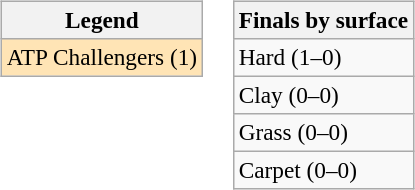<table>
<tr valign=top>
<td><br><table class=wikitable style=font-size:97%>
<tr>
<th>Legend</th>
</tr>
<tr bgcolor="moccasin">
<td>ATP Challengers (1)</td>
</tr>
</table>
</td>
<td><br><table class=wikitable style=font-size:97%>
<tr>
<th>Finals by surface</th>
</tr>
<tr>
<td>Hard (1–0)</td>
</tr>
<tr>
<td>Clay (0–0)</td>
</tr>
<tr>
<td>Grass (0–0)</td>
</tr>
<tr>
<td>Carpet (0–0)</td>
</tr>
</table>
</td>
</tr>
</table>
